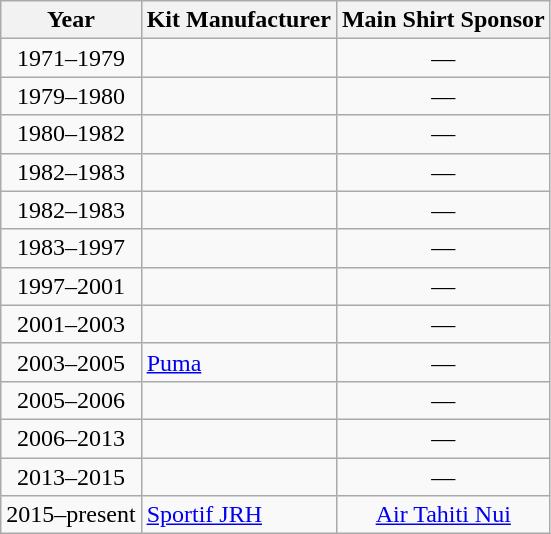<table class=wikitable style=text-align:center>
<tr>
<th>Year</th>
<th>Kit Manufacturer</th>
<th>Main Shirt Sponsor</th>
</tr>
<tr>
<td>1971–1979</td>
<td style=text-align:left></td>
<td>—</td>
</tr>
<tr>
<td>1979–1980</td>
<td style=text-align:left></td>
<td>—</td>
</tr>
<tr>
<td>1980–1982</td>
<td style=text-align:left></td>
<td>—</td>
</tr>
<tr>
<td>1982–1983</td>
<td style=text-align:left></td>
<td>—</td>
</tr>
<tr>
<td>1982–1983</td>
<td style=text-align:left></td>
<td>—</td>
</tr>
<tr>
<td>1983–1997</td>
<td style=text-align:left></td>
<td>—</td>
</tr>
<tr>
<td>1997–2001</td>
<td style=text-align:left></td>
<td>—</td>
</tr>
<tr>
<td>2001–2003</td>
<td style=text-align:left></td>
<td>—</td>
</tr>
<tr>
<td>2003–2005</td>
<td style=text-align:left> <a href='#'>Puma</a></td>
<td>—</td>
</tr>
<tr>
<td>2005–2006</td>
<td style=text-align:left></td>
<td>—</td>
</tr>
<tr>
<td>2006–2013</td>
<td style=text-align:left></td>
<td>—</td>
</tr>
<tr>
<td>2013–2015</td>
<td style=text-align:left></td>
<td>—</td>
</tr>
<tr>
<td>2015–present</td>
<td style=text-align:left> <a href='#'>Sportif JRH</a></td>
<td><a href='#'>Air Tahiti Nui</a></td>
</tr>
</table>
